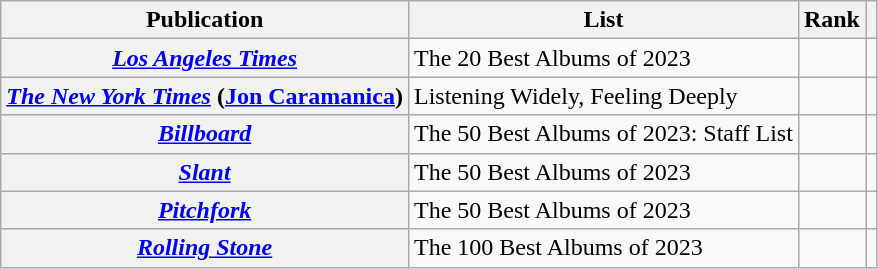<table class="wikitable sortable plainrowheaders" style="border:none; margin:0;">
<tr>
<th scope="col">Publication</th>
<th scope="col" class="unsortable">List</th>
<th scope="col" data-sort-type="number">Rank</th>
<th scope="col" class="unsortable"></th>
</tr>
<tr>
<th scope="row"><em><a href='#'>Los Angeles Times</a></em></th>
<td>The 20 Best Albums of 2023</td>
<td></td>
<td></td>
</tr>
<tr>
<th scope="row"><em><a href='#'>The New York Times</a></em> (<a href='#'>Jon Caramanica</a>)</th>
<td>Listening Widely, Feeling Deeply</td>
<td></td>
<td rowspan="1"></td>
</tr>
<tr>
<th scope="row"><em><a href='#'>Billboard</a></em></th>
<td>The 50 Best Albums of 2023: Staff List</td>
<td></td>
<td></td>
</tr>
<tr>
<th scope="row"><em><a href='#'>Slant</a></em></th>
<td>The 50 Best Albums of 2023</td>
<td></td>
<td></td>
</tr>
<tr>
<th scope="row"><em><a href='#'>Pitchfork</a></em></th>
<td>The 50 Best Albums of 2023</td>
<td></td>
<td></td>
</tr>
<tr>
<th scope="row"><em><a href='#'>Rolling Stone</a></em></th>
<td>The 100 Best Albums of 2023</td>
<td></td>
<td></td>
</tr>
</table>
